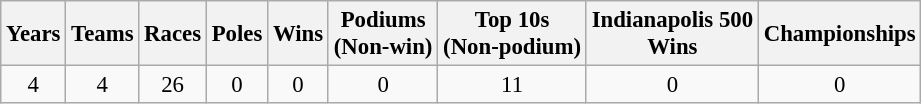<table class="wikitable" style="text-align:center; font-size:95%">
<tr>
<th>Years</th>
<th>Teams</th>
<th>Races</th>
<th>Poles</th>
<th>Wins</th>
<th>Podiums<br>(Non-win)</th>
<th>Top 10s<br>(Non-podium)</th>
<th>Indianapolis 500<br>Wins</th>
<th>Championships</th>
</tr>
<tr>
<td>4</td>
<td>4</td>
<td>26</td>
<td>0</td>
<td>0</td>
<td>0</td>
<td>11</td>
<td>0</td>
<td>0</td>
</tr>
</table>
